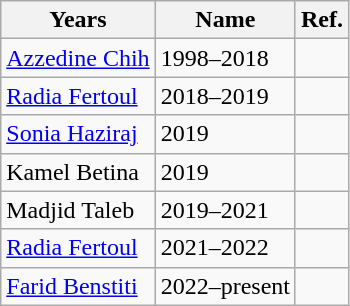<table class="wikitable">
<tr>
<th>Years</th>
<th>Name</th>
<th>Ref.</th>
</tr>
<tr>
<td> <a href='#'>Azzedine Chih</a></td>
<td>1998–2018</td>
<td></td>
</tr>
<tr>
<td> <a href='#'>Radia Fertoul</a></td>
<td>2018–2019</td>
<td></td>
</tr>
<tr>
<td> <a href='#'>Sonia Haziraj</a></td>
<td>2019</td>
<td></td>
</tr>
<tr>
<td> Kamel Betina</td>
<td>2019</td>
<td></td>
</tr>
<tr>
<td> Madjid Taleb</td>
<td>2019–2021</td>
<td></td>
</tr>
<tr>
<td> <a href='#'>Radia Fertoul</a></td>
<td>2021–2022</td>
<td></td>
</tr>
<tr>
<td> <a href='#'>Farid Benstiti</a></td>
<td>2022–present</td>
<td></td>
</tr>
</table>
